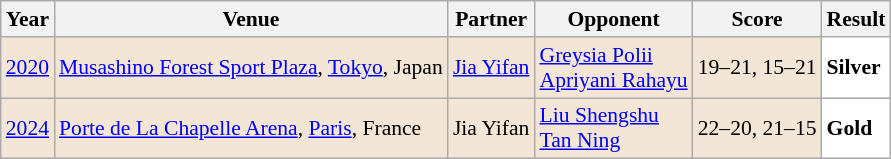<table class="sortable wikitable" style="font-size: 90%">
<tr>
<th>Year</th>
<th>Venue</th>
<th>Partner</th>
<th>Opponent</th>
<th>Score</th>
<th>Result</th>
</tr>
<tr style="background:#F3E6D7">
<td align="center"><a href='#'>2020</a></td>
<td align="left"><a href='#'>Musashino Forest Sport Plaza</a>, <a href='#'>Tokyo</a>, Japan</td>
<td align="left"> <a href='#'>Jia Yifan</a></td>
<td align="left"> <a href='#'>Greysia Polii</a><br> <a href='#'>Apriyani Rahayu</a></td>
<td align="left">19–21, 15–21</td>
<td style="text-align:left; background:white"> <strong>Silver</strong></td>
</tr>
<tr style="background:#F3E6D7">
<td align="center"><a href='#'>2024</a></td>
<td align="left"><a href='#'>Porte de La Chapelle Arena</a>, <a href='#'>Paris</a>, France</td>
<td align="left"> Jia Yifan</td>
<td align="left"> <a href='#'>Liu Shengshu</a><br> <a href='#'>Tan Ning</a></td>
<td align="left">22–20, 21–15</td>
<td style="text-align:left; background:white"> <strong>Gold</strong></td>
</tr>
</table>
